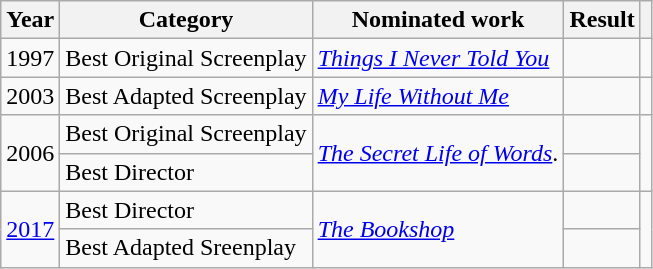<table class="wikitable">
<tr>
<th>Year</th>
<th>Category</th>
<th>Nominated work</th>
<th>Result</th>
<th></th>
</tr>
<tr>
<td>1997</td>
<td>Best Original Screenplay</td>
<td><em><a href='#'>Things I Never Told You</a></em></td>
<td></td>
<td></td>
</tr>
<tr>
<td>2003</td>
<td>Best Adapted Screenplay</td>
<td><em><a href='#'>My Life Without Me</a></em></td>
<td></td>
<td></td>
</tr>
<tr>
<td rowspan="2">2006</td>
<td>Best Original Screenplay</td>
<td rowspan="2"><em><a href='#'>The Secret Life of Words</a></em>.</td>
<td></td>
<td rowspan="2"></td>
</tr>
<tr>
<td>Best Director</td>
<td></td>
</tr>
<tr>
<td rowspan="2"><a href='#'>2017</a></td>
<td>Best Director</td>
<td rowspan="2"><em><a href='#'>The Bookshop</a></em></td>
<td></td>
<td rowspan="2"></td>
</tr>
<tr>
<td>Best Adapted Sreenplay</td>
<td></td>
</tr>
</table>
